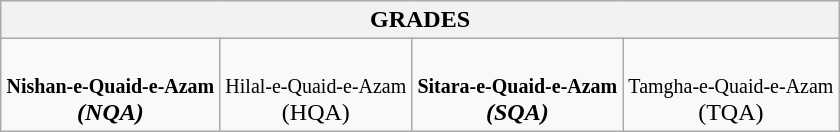<table class="wikitable" style="margin: 1em auto;">
<tr>
<th colspan="4"><strong>GRADES</strong></th>
</tr>
<tr align="center">
<td><br><strong><small>Nishan-e-Quaid-e-Azam</small><br><em>(NQA)<strong><em></td>
<td><br></strong><small>Hilal-e-Quaid-e-Azam</small><br></em>(HQA)</em></strong></td>
<td><br><strong><small>Sitara-e-Quaid-e-Azam</small><br><em>(SQA)<strong><em></td>
<td><br></strong><small>Tamgha-e-Quaid-e-Azam</small><br></em>(TQA)</em></strong></td>
</tr>
</table>
